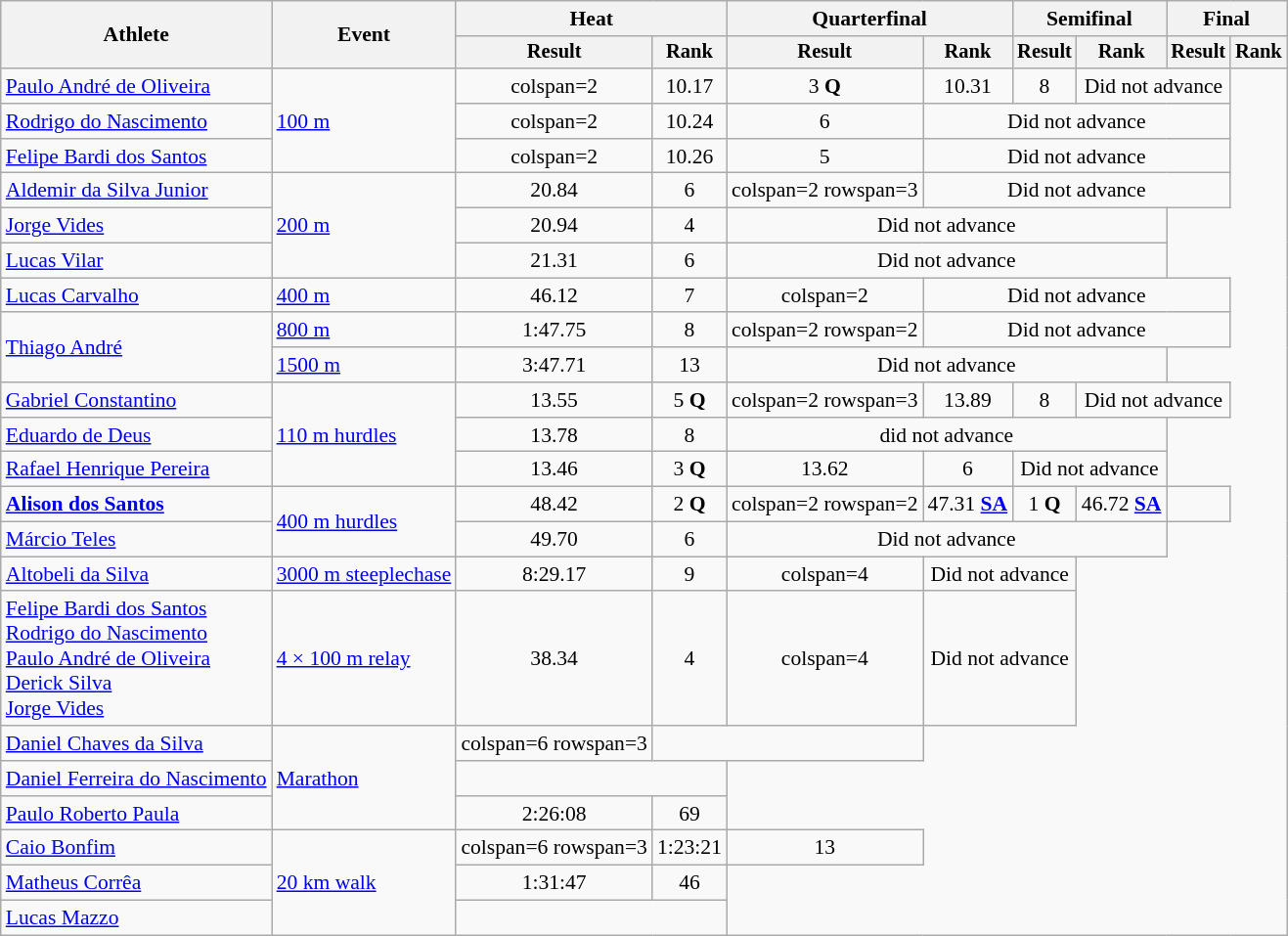<table class="wikitable" style="font-size:90%">
<tr>
<th rowspan="2">Athlete</th>
<th rowspan="2">Event</th>
<th colspan="2">Heat</th>
<th colspan="2">Quarterfinal</th>
<th colspan="2">Semifinal</th>
<th colspan="2">Final</th>
</tr>
<tr style="font-size:95%">
<th>Result</th>
<th>Rank</th>
<th>Result</th>
<th>Rank</th>
<th>Result</th>
<th>Rank</th>
<th>Result</th>
<th>Rank</th>
</tr>
<tr align=center>
<td align="left"><a href='#'>Paulo André de Oliveira</a></td>
<td align="left" rowspan=3><a href='#'>100 m</a></td>
<td>colspan=2 </td>
<td>10.17</td>
<td>3 <strong>Q</strong></td>
<td>10.31</td>
<td>8</td>
<td colspan=2>Did not advance</td>
</tr>
<tr align=center>
<td align="left"><a href='#'>Rodrigo do Nascimento</a></td>
<td>colspan=2 </td>
<td>10.24</td>
<td>6</td>
<td colspan=4>Did not advance</td>
</tr>
<tr align=center>
<td align="left"><a href='#'>Felipe Bardi dos Santos</a></td>
<td>colspan=2 </td>
<td>10.26</td>
<td>5</td>
<td colspan=4>Did not advance</td>
</tr>
<tr align=center>
<td align="left"><a href='#'>Aldemir da Silva Junior</a></td>
<td align="left" rowspan=3><a href='#'>200 m</a></td>
<td>20.84</td>
<td>6</td>
<td>colspan=2 rowspan=3 </td>
<td colspan=4>Did not advance</td>
</tr>
<tr align=center>
<td align="left"><a href='#'>Jorge Vides</a></td>
<td>20.94</td>
<td>4</td>
<td colspan=4>Did not advance</td>
</tr>
<tr align=center>
<td align="left"><a href='#'>Lucas Vilar</a></td>
<td>21.31</td>
<td>6</td>
<td colspan=4>Did not advance</td>
</tr>
<tr align=center>
<td align="left"><a href='#'>Lucas Carvalho</a></td>
<td align="left"><a href='#'>400 m</a></td>
<td>46.12</td>
<td>7</td>
<td>colspan=2 </td>
<td colspan=4>Did not advance</td>
</tr>
<tr align=center>
<td align="left" rowspan="2"><a href='#'>Thiago André</a></td>
<td align="left"><a href='#'>800 m</a></td>
<td>1:47.75</td>
<td>8</td>
<td>colspan=2 rowspan=2 </td>
<td colspan=4>Did not advance</td>
</tr>
<tr align=center>
<td align="left"><a href='#'>1500 m</a></td>
<td>3:47.71</td>
<td>13</td>
<td colspan=4>Did not advance</td>
</tr>
<tr align=center>
<td align="left"><a href='#'>Gabriel Constantino</a></td>
<td align="left" rowspan=3><a href='#'>110 m hurdles</a></td>
<td>13.55</td>
<td>5 <strong>Q</strong></td>
<td>colspan=2 rowspan=3 </td>
<td>13.89</td>
<td>8</td>
<td colspan=2>Did not advance</td>
</tr>
<tr align=center>
<td align="left"><a href='#'>Eduardo de Deus</a></td>
<td>13.78</td>
<td>8</td>
<td colspan=4>did not advance</td>
</tr>
<tr align=center>
<td align="left"><a href='#'>Rafael Henrique Pereira</a></td>
<td>13.46</td>
<td>3 <strong>Q</strong></td>
<td>13.62</td>
<td>6</td>
<td colspan=2>Did not advance</td>
</tr>
<tr align=center>
<td align="left"><strong><a href='#'>Alison dos Santos</a></strong></td>
<td align="left" rowspan=2><a href='#'>400 m hurdles</a></td>
<td>48.42</td>
<td>2 <strong>Q</strong></td>
<td>colspan=2 rowspan=2 </td>
<td>47.31 <strong><a href='#'>SA</a></strong></td>
<td>1 <strong>Q</strong></td>
<td>46.72 <strong><a href='#'>SA</a></strong></td>
<td></td>
</tr>
<tr align=center>
<td align="left"><a href='#'>Márcio Teles</a></td>
<td>49.70</td>
<td>6</td>
<td colspan=4>Did not advance</td>
</tr>
<tr align=center>
<td align="left"><a href='#'>Altobeli da Silva</a></td>
<td align="left"><a href='#'>3000 m steeplechase</a></td>
<td>8:29.17</td>
<td>9</td>
<td>colspan=4 </td>
<td colspan=2>Did not advance</td>
</tr>
<tr align=center>
<td align=left><a href='#'>Felipe Bardi dos Santos</a><br><a href='#'>Rodrigo do Nascimento</a><br><a href='#'>Paulo André de Oliveira</a><br><a href='#'>Derick Silva</a><br><a href='#'>Jorge Vides</a></td>
<td align=left><a href='#'>4 × 100 m relay</a></td>
<td>38.34</td>
<td>4</td>
<td>colspan=4 </td>
<td colspan=2>Did not advance</td>
</tr>
<tr align=center>
<td align="left"><a href='#'>Daniel Chaves da Silva</a></td>
<td align="left" rowspan=3><a href='#'>Marathon</a></td>
<td>colspan=6 rowspan=3 </td>
<td colspan=2></td>
</tr>
<tr align=center>
<td align="left"><a href='#'>Daniel Ferreira do Nascimento</a></td>
<td colspan=2></td>
</tr>
<tr align=center>
<td align="left"><a href='#'>Paulo Roberto Paula</a></td>
<td>2:26:08</td>
<td>69</td>
</tr>
<tr align=center>
<td align="left"><a href='#'>Caio Bonfim</a></td>
<td align="left" rowspan=3><a href='#'>20 km walk</a></td>
<td>colspan=6 rowspan=3 </td>
<td>1:23:21</td>
<td>13</td>
</tr>
<tr align=center>
<td align="left"><a href='#'>Matheus Corrêa</a></td>
<td>1:31:47</td>
<td>46</td>
</tr>
<tr align=center>
<td align="left"><a href='#'>Lucas Mazzo</a></td>
<td colspan=2></td>
</tr>
</table>
